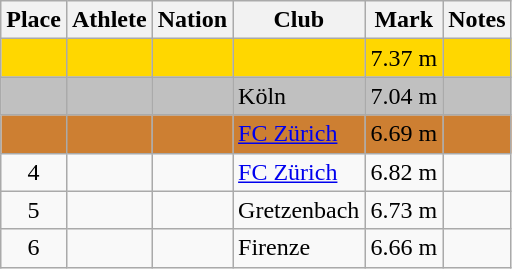<table class="wikitable sortable">
<tr>
<th>Place</th>
<th>Athlete</th>
<th>Nation</th>
<th>Club</th>
<th>Mark</th>
<th>Notes</th>
</tr>
<tr style="background:gold;">
<td align=center></td>
<td></td>
<td></td>
<td></td>
<td align=center>7.37 m </td>
<td></td>
</tr>
<tr style="background:silver;">
<td align=center></td>
<td></td>
<td></td>
<td>Köln</td>
<td align=center>7.04 m</td>
<td></td>
</tr>
<tr style="background:#CD7F32;">
<td align=center></td>
<td></td>
<td></td>
<td><a href='#'>FC Zürich</a></td>
<td align=center>6.69 m</td>
<td></td>
</tr>
<tr>
<td align=center>4</td>
<td></td>
<td></td>
<td><a href='#'>FC Zürich</a></td>
<td align=center>6.82 m</td>
<td></td>
</tr>
<tr>
<td align=center>5</td>
<td></td>
<td></td>
<td>Gretzenbach</td>
<td align=center>6.73 m</td>
<td></td>
</tr>
<tr>
<td align=center>6</td>
<td></td>
<td></td>
<td>Firenze</td>
<td align=center>6.66 m</td>
<td></td>
</tr>
</table>
